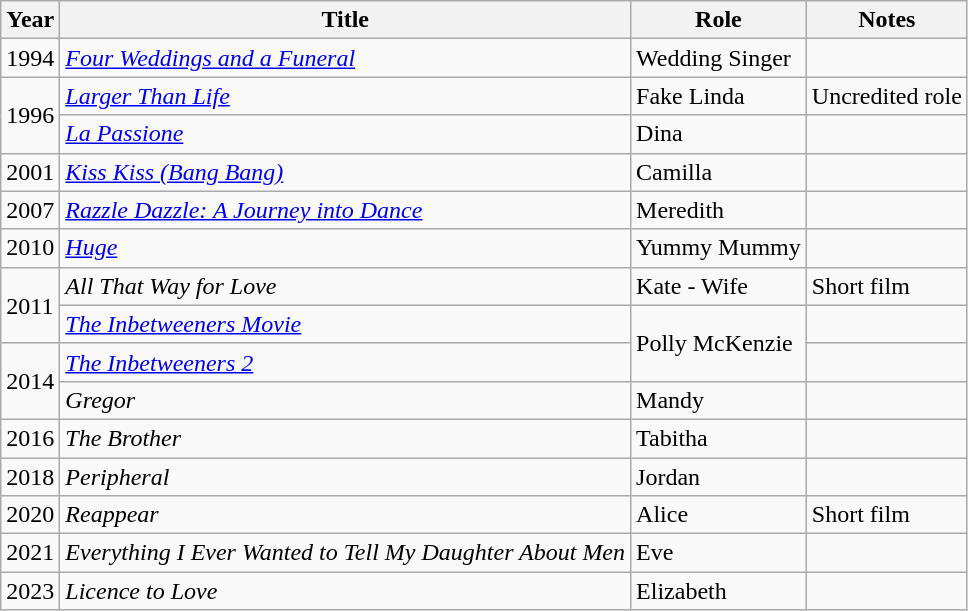<table class="wikitable">
<tr>
<th>Year</th>
<th>Title</th>
<th>Role</th>
<th>Notes</th>
</tr>
<tr>
<td>1994</td>
<td><em><a href='#'>Four Weddings and a Funeral</a></em></td>
<td>Wedding Singer</td>
<td></td>
</tr>
<tr>
<td rowspan="2">1996</td>
<td><em><a href='#'>Larger Than Life</a></em></td>
<td>Fake Linda</td>
<td>Uncredited role</td>
</tr>
<tr>
<td><em><a href='#'>La Passione</a></em></td>
<td>Dina</td>
<td></td>
</tr>
<tr>
<td>2001</td>
<td><em><a href='#'>Kiss Kiss (Bang Bang)</a></em></td>
<td>Camilla</td>
<td></td>
</tr>
<tr>
<td>2007</td>
<td><em><a href='#'>Razzle Dazzle: A Journey into Dance</a></em></td>
<td>Meredith</td>
<td></td>
</tr>
<tr>
<td>2010</td>
<td><em><a href='#'>Huge</a></em></td>
<td>Yummy Mummy</td>
<td></td>
</tr>
<tr>
<td rowspan="2">2011</td>
<td><em>All That Way for Love</em></td>
<td>Kate - Wife</td>
<td>Short film</td>
</tr>
<tr>
<td><em><a href='#'>The Inbetweeners Movie</a></em></td>
<td rowspan="2">Polly McKenzie</td>
<td></td>
</tr>
<tr>
<td rowspan="2">2014</td>
<td><em><a href='#'>The Inbetweeners 2</a></em></td>
<td></td>
</tr>
<tr>
<td><em>Gregor</em></td>
<td>Mandy</td>
<td></td>
</tr>
<tr>
<td>2016</td>
<td><em>The Brother</em></td>
<td>Tabitha</td>
<td></td>
</tr>
<tr>
<td>2018</td>
<td><em>Peripheral</em></td>
<td>Jordan</td>
<td></td>
</tr>
<tr>
<td>2020</td>
<td><em>Reappear</em></td>
<td>Alice</td>
<td>Short film</td>
</tr>
<tr>
<td>2021</td>
<td><em>Everything I Ever Wanted to Tell My Daughter About Men</em></td>
<td>Eve</td>
<td></td>
</tr>
<tr>
<td>2023</td>
<td><em>Licence to Love</em></td>
<td>Elizabeth</td>
<td></td>
</tr>
</table>
